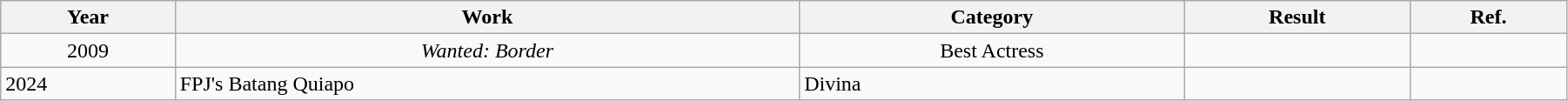<table width="95%" class="wikitable sortable">
<tr>
<th>Year</th>
<th>Work</th>
<th>Category</th>
<th>Result</th>
<th>Ref.</th>
</tr>
<tr>
<td align="center">2009</td>
<td align="center"><em>Wanted: Border</em></td>
<td align="center">Best Actress</td>
<td></td>
<td></td>
</tr>
<tr>
<td>2024</td>
<td>FPJ's Batang Quiapo</td>
<td>Divina</td>
<td></td>
</tr>
</table>
